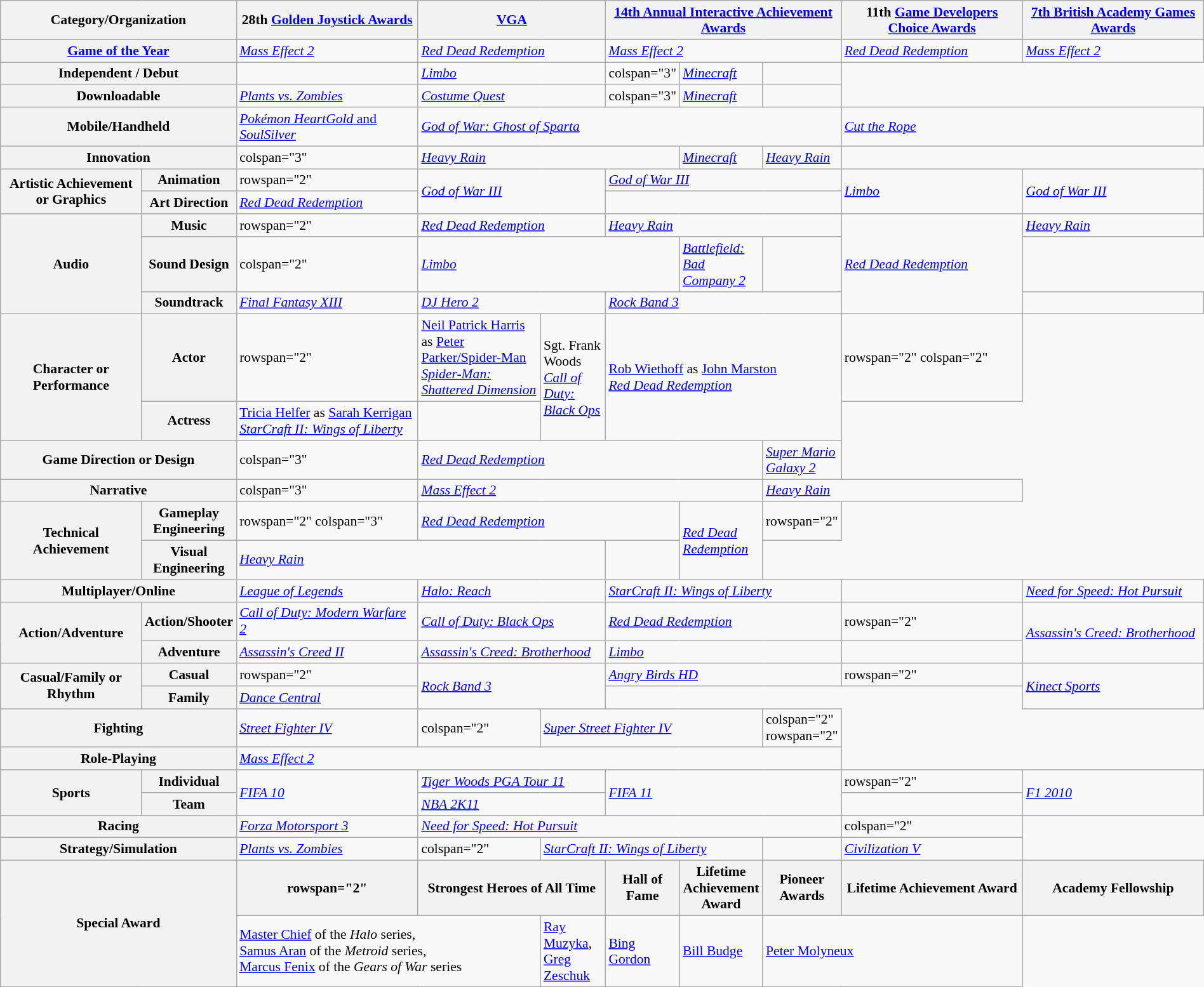<table class="wikitable" style="border:none; margin:0; width:100%; font-size: 90%;">
<tr>
<th style="width:17%;" colspan="2">Category/Organization</th>
<th style="width:16%;">28th <a href='#'>Golden Joystick Awards</a><br></th>
<th style="width:16%;" colspan="2"><a href='#'>VGA</a><br></th>
<th style="width:16%;" colspan="3"><a href='#'>14th Annual Interactive Achievement Awards</a><br></th>
<th style="width:16%;">11th <a href='#'>Game Developers Choice Awards</a><br></th>
<th style="width:16%;"><a href='#'>7th British Academy Games Awards</a><br></th>
</tr>
<tr>
<th scope="row" colspan="2"><a href='#'>Game of the Year</a></th>
<td><em><a href='#'>Mass Effect 2</a></em></td>
<td colspan="2"><em><a href='#'>Red Dead Redemption</a></em></td>
<td colspan="3"><em><a href='#'>Mass Effect 2</a></em></td>
<td><em><a href='#'>Red Dead Redemption</a></em></td>
<td><em><a href='#'>Mass Effect 2</a></em></td>
</tr>
<tr>
<th scope="row" colspan="2" style="width:9%;">Independent / Debut</th>
<td></td>
<td colspan="2"><em><a href='#'>Limbo</a></em></td>
<td>colspan="3" </td>
<td><em><a href='#'>Minecraft</a></em></td>
<td></td>
</tr>
<tr>
<th scope="row" style="width:12%;" colspan="2">Downloadable</th>
<td><em><a href='#'>Plants vs. Zombies</a></em></td>
<td colspan="2"><em><a href='#'>Costume Quest</a></em></td>
<td>colspan="3" </td>
<td><em><a href='#'>Minecraft</a></em></td>
<td></td>
</tr>
<tr>
<th scope="row" colspan="2" style="width:12%;">Mobile/Handheld</th>
<td><a href='#'><em>Pokémon HeartGold</em> and <em>SoulSilver</em></a></td>
<td colspan="5"><em><a href='#'>God of War: Ghost of Sparta</a></em></td>
<td colspan="2"><em><a href='#'>Cut the Rope</a></em></td>
</tr>
<tr>
<th scope="row" style="width:12%;" colspan="2">Innovation</th>
<td>colspan="3" </td>
<td colspan="3"><em><a href='#'>Heavy Rain</a></em></td>
<td><em><a href='#'>Minecraft</a></em></td>
<td><em><a href='#'>Heavy Rain</a></em></td>
</tr>
<tr>
<th scope="row" rowspan="2" style="width:9%;">Artistic Achievement<br>or Graphics</th>
<th>Animation</th>
<td>rowspan="2" </td>
<td rowspan="2" colspan="2"><em><a href='#'>God of War III</a></em></td>
<td colspan="3"><em><a href='#'>God of War III</a></em></td>
<td rowspan="2"><em><a href='#'>Limbo</a></em></td>
<td rowspan="2"><em><a href='#'>God of War III</a></em></td>
</tr>
<tr>
<th scope="row">Art Direction</th>
<td colspan="3"><em><a href='#'>Red Dead Redemption</a></em></td>
</tr>
<tr>
<th scope="row" rowspan="3" style="width:12%;">Audio</th>
<th>Music</th>
<td>rowspan="2" </td>
<td colspan="2"><em><a href='#'>Red Dead Redemption</a></em></td>
<td colspan="3"><em><a href='#'>Heavy Rain</a></em></td>
<td rowspan="3"><em><a href='#'>Red Dead Redemption</a></em></td>
<td><em><a href='#'>Heavy Rain</a></em></td>
</tr>
<tr>
<th scope="row">Sound Design</th>
<td>colspan="2" </td>
<td colspan="3"><em><a href='#'>Limbo</a></em></td>
<td><em><a href='#'>Battlefield: Bad Company 2</a></em></td>
</tr>
<tr>
<th scope="row">Soundtrack</th>
<td><em><a href='#'>Final Fantasy XIII</a></em></td>
<td colspan="2"><em><a href='#'>DJ Hero 2</a></em></td>
<td colspan="3"><em><a href='#'>Rock Band 3</a></em></td>
<td></td>
</tr>
<tr>
<th scope="row" rowspan="2">Character or Performance</th>
<th>Actor</th>
<td>rowspan="2" </td>
<td><a href='#'>Neil Patrick Harris</a> as <a href='#'>Peter Parker/Spider-Man</a><br> <em><a href='#'>Spider-Man: Shattered Dimension</a></em></td>
<td rowspan="2">Sgt. Frank Woods<br><em><a href='#'>Call of Duty: Black Ops</a></em></td>
<td rowspan="2" colspan="3"><a href='#'>Rob Wiethoff</a> as <a href='#'>John Marston</a><br><em><a href='#'>Red Dead Redemption</a></em></td>
<td>rowspan="2" colspan="2" </td>
</tr>
<tr>
<th>Actress</th>
<td><a href='#'>Tricia Helfer</a> as <a href='#'>Sarah Kerrigan</a><br><em><a href='#'>StarCraft II: Wings of Liberty</a></em></td>
</tr>
<tr>
<th scope="row" colspan="2">Game Direction or Design</th>
<td>colspan="3" </td>
<td colspan="4"><em><a href='#'>Red Dead Redemption</a></em></td>
<td><em><a href='#'>Super Mario Galaxy 2</a></em></td>
</tr>
<tr>
<th scope="row" colspan="2">Narrative</th>
<td>colspan="3" </td>
<td colspan="4"><em><a href='#'>Mass Effect 2</a></em></td>
<td colspan="2"><em><a href='#'>Heavy Rain</a></em></td>
</tr>
<tr>
<th scope="row" rowspan="2">Technical Achievement</th>
<th>Gameplay Engineering</th>
<td>rowspan="2" colspan="3" </td>
<td colspan="3"><em><a href='#'>Red Dead Redemption</a></em></td>
<td rowspan="2"><em><a href='#'>Red Dead Redemption</a></em></td>
<td>rowspan="2" </td>
</tr>
<tr>
<th scope="row">Visual Engineering</th>
<td colspan="3"><em><a href='#'>Heavy Rain</a></em></td>
</tr>
<tr>
<th scope="row" colspan="2">Multiplayer/Online</th>
<td><em><a href='#'>League of Legends</a></em></td>
<td colspan="2"><em><a href='#'>Halo: Reach</a></em></td>
<td colspan="3"><em><a href='#'>StarCraft II: Wings of Liberty</a></em></td>
<td></td>
<td><em><a href='#'>Need for Speed: Hot Pursuit</a></em></td>
</tr>
<tr>
<th scope="row" rowspan="2">Action/Adventure</th>
<th>Action/Shooter</th>
<td><em><a href='#'>Call of Duty: Modern Warfare 2</a></em></td>
<td colspan="2"><em><a href='#'>Call of Duty: Black Ops</a></em></td>
<td colspan="3"><em><a href='#'>Red Dead Redemption</a></em></td>
<td>rowspan="2" </td>
<td rowspan="2"><em><a href='#'>Assassin's Creed: Brotherhood</a></em></td>
</tr>
<tr>
<th scope="row">Adventure</th>
<td><em><a href='#'>Assassin's Creed II</a></em></td>
<td colspan="2"><em><a href='#'>Assassin's Creed: Brotherhood</a></em></td>
<td colspan="3"><em><a href='#'>Limbo</a></em></td>
</tr>
<tr>
<th scope="row" rowspan="2">Casual/Family or Rhythm</th>
<th>Casual</th>
<td>rowspan="2" </td>
<td colspan="2" rowspan="2"><em><a href='#'>Rock Band 3</a></em></td>
<td colspan="3"><em><a href='#'>Angry Birds HD</a></em></td>
<td>rowspan="2" </td>
<td rowspan="2"><em><a href='#'>Kinect Sports</a></em></td>
</tr>
<tr>
<th>Family</th>
<td colspan="3"><em><a href='#'>Dance Central</a></em></td>
</tr>
<tr>
<th scope="row" colspan="2">Fighting</th>
<td><em><a href='#'>Street Fighter IV</a></em></td>
<td>colspan="2" </td>
<td colspan="3"><em><a href='#'>Super Street Fighter IV</a></em></td>
<td>colspan="2" rowspan="2" </td>
</tr>
<tr>
<th scope="row" colspan="2">Role-Playing</th>
<td colspan="6"><em><a href='#'>Mass Effect 2</a></em></td>
</tr>
<tr>
<th scope="row" rowspan="2">Sports</th>
<th>Individual</th>
<td rowspan="2"><em><a href='#'>FIFA 10</a></em></td>
<td colspan="2"><em><a href='#'>Tiger Woods PGA Tour 11</a></em></td>
<td rowspan="2" colspan="3"><em><a href='#'>FIFA 11</a></em></td>
<td>rowspan="2" </td>
<td rowspan="2"><em><a href='#'>F1 2010</a></em></td>
</tr>
<tr>
<th>Team</th>
<td colspan="2"><em><a href='#'>NBA 2K11</a></em></td>
</tr>
<tr>
<th scope="row" colspan="2">Racing</th>
<td><em><a href='#'>Forza Motorsport 3</a></em></td>
<td colspan="5"><em><a href='#'>Need for Speed: Hot Pursuit</a></em></td>
<td>colspan="2" </td>
</tr>
<tr>
<th scope="row" colspan="2">Strategy/Simulation</th>
<td><em><a href='#'>Plants vs. Zombies</a></em></td>
<td>colspan="2" </td>
<td colspan="3"><em><a href='#'>StarCraft II: Wings of Liberty</a></em></td>
<td></td>
<td><em><a href='#'>Civilization V</a></em></td>
</tr>
<tr>
<th scope="row" colspan="2" rowspan="2">Special Award</th>
<th>rowspan="2" </th>
<th colspan="2">Strongest Heroes of All Time</th>
<th>Hall of Fame</th>
<th>Lifetime Achievement Award</th>
<th>Pioneer Awards</th>
<th>Lifetime Achievement Award</th>
<th>Academy Fellowship</th>
</tr>
<tr>
<td colspan="2"><a href='#'>Master Chief</a> of the <em>Halo</em> series,<br><a href='#'>Samus Aran</a> of the <em>Metroid</em> series,<br><a href='#'>Marcus Fenix</a> of the <em>Gears of War</em> series</td>
<td><a href='#'>Ray Muzyka</a>,<br><a href='#'>Greg Zeschuk</a></td>
<td><a href='#'>Bing Gordon</a></td>
<td><a href='#'>Bill Budge</a></td>
<td colspan="2"><a href='#'>Peter Molyneux</a></td>
</tr>
</table>
